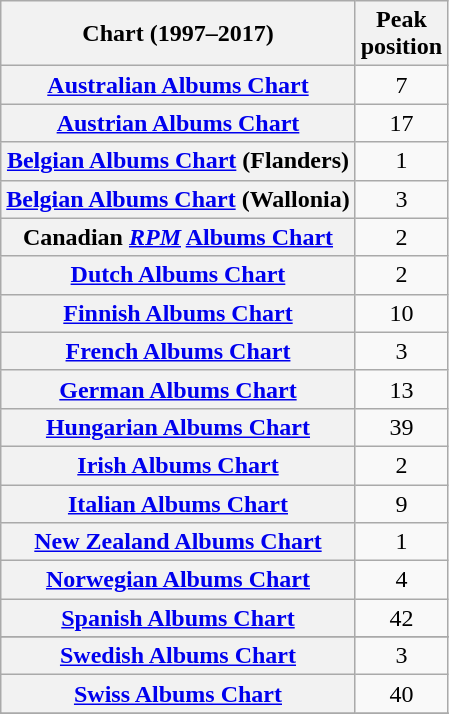<table class="wikitable sortable plainrowheaders">
<tr>
<th>Chart (1997–2017)</th>
<th>Peak<br>position</th>
</tr>
<tr>
<th scope="row"><a href='#'>Australian Albums Chart</a></th>
<td style="text-align:center;">7</td>
</tr>
<tr>
<th scope="row"><a href='#'>Austrian Albums Chart</a></th>
<td style="text-align:center;">17</td>
</tr>
<tr>
<th scope="row"><a href='#'>Belgian Albums Chart</a> (Flanders)</th>
<td style="text-align:center;">1</td>
</tr>
<tr>
<th scope="row"><a href='#'>Belgian Albums Chart</a> (Wallonia)</th>
<td style="text-align:center;">3</td>
</tr>
<tr>
<th scope="row">Canadian <em><a href='#'>RPM</a></em> <a href='#'>Albums Chart</a></th>
<td style="text-align:center;">2</td>
</tr>
<tr>
<th scope="row"><a href='#'>Dutch Albums Chart</a></th>
<td style="text-align:center;">2</td>
</tr>
<tr>
<th scope="row"><a href='#'>Finnish Albums Chart</a></th>
<td style="text-align:center;">10</td>
</tr>
<tr>
<th scope="row"><a href='#'>French Albums Chart</a></th>
<td style="text-align:center;">3</td>
</tr>
<tr>
<th scope="row"><a href='#'>German Albums Chart</a></th>
<td style="text-align:center;">13</td>
</tr>
<tr>
<th scope="row"><a href='#'>Hungarian Albums Chart</a></th>
<td align="center">39</td>
</tr>
<tr>
<th scope="row"><a href='#'>Irish Albums Chart</a></th>
<td style="text-align:center;">2</td>
</tr>
<tr>
<th scope="row"><a href='#'>Italian Albums Chart</a></th>
<td style="text-align:center;">9</td>
</tr>
<tr>
<th scope="row"><a href='#'>New Zealand Albums Chart</a></th>
<td style="text-align:center;">1</td>
</tr>
<tr>
<th scope="row"><a href='#'>Norwegian Albums Chart</a></th>
<td style="text-align:center;">4</td>
</tr>
<tr>
<th scope="row"><a href='#'>Spanish Albums Chart</a></th>
<td style="text-align:center;">42</td>
</tr>
<tr>
</tr>
<tr>
<th scope="row"><a href='#'>Swedish Albums Chart</a></th>
<td style="text-align:center;">3</td>
</tr>
<tr>
<th scope="row"><a href='#'>Swiss Albums Chart</a></th>
<td style="text-align:center;">40</td>
</tr>
<tr>
</tr>
<tr>
</tr>
</table>
